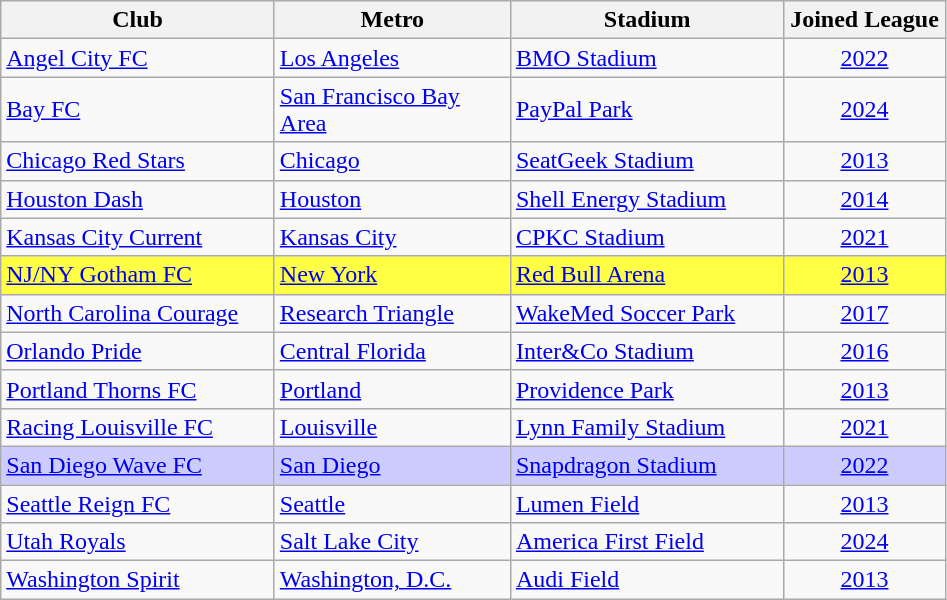<table class="wikitable sortable">
<tr>
<th width="175px" scope="col">Club</th>
<th width="150px" scope="col">Metro</th>
<th width="175px">Stadium</th>
<th width="100px">Joined League</th>
</tr>
<tr>
<td><a href='#'>Angel City FC</a></td>
<td><a href='#'>Los Angeles</a></td>
<td><a href='#'>BMO Stadium</a></td>
<td align=center><a href='#'>2022</a></td>
</tr>
<tr>
<td><a href='#'>Bay FC</a></td>
<td><a href='#'>San Francisco Bay Area</a></td>
<td><a href='#'>PayPal Park</a></td>
<td align=center><a href='#'>2024</a></td>
</tr>
<tr>
<td><a href='#'>Chicago Red Stars</a></td>
<td><a href='#'>Chicago</a></td>
<td><a href='#'>SeatGeek Stadium</a></td>
<td align=center><a href='#'>2013</a></td>
</tr>
<tr>
<td><a href='#'>Houston Dash</a></td>
<td><a href='#'>Houston</a></td>
<td><a href='#'>Shell Energy Stadium</a></td>
<td align=center><a href='#'>2014</a></td>
</tr>
<tr>
<td><a href='#'>Kansas City Current</a></td>
<td><a href='#'>Kansas City</a></td>
<td><a href='#'>CPKC Stadium</a></td>
<td align=center><a href='#'>2021</a></td>
</tr>
<tr bgcolor=#ff4>
<td><a href='#'>NJ/NY Gotham FC</a></td>
<td><a href='#'>New York</a></td>
<td><a href='#'>Red Bull Arena</a></td>
<td align=center><a href='#'>2013</a></td>
</tr>
<tr>
<td><a href='#'>North Carolina Courage</a></td>
<td><a href='#'>Research Triangle</a></td>
<td><a href='#'>WakeMed Soccer Park</a></td>
<td align=center><a href='#'>2017</a></td>
</tr>
<tr>
<td><a href='#'>Orlando Pride</a></td>
<td><a href='#'>Central Florida</a></td>
<td><a href='#'>Inter&Co Stadium</a></td>
<td align=center><a href='#'>2016</a></td>
</tr>
<tr>
<td><a href='#'>Portland Thorns FC</a></td>
<td><a href='#'>Portland</a></td>
<td><a href='#'>Providence Park</a></td>
<td align=center><a href='#'>2013</a></td>
</tr>
<tr>
<td><a href='#'>Racing Louisville FC</a></td>
<td><a href='#'>Louisville</a></td>
<td><a href='#'>Lynn Family Stadium</a></td>
<td align=center><a href='#'>2021</a></td>
</tr>
<tr bgcolor=#ccf>
<td><a href='#'>San Diego Wave FC</a></td>
<td><a href='#'>San Diego</a></td>
<td><a href='#'>Snapdragon Stadium</a></td>
<td align=center><a href='#'>2022</a></td>
</tr>
<tr>
<td><a href='#'>Seattle Reign FC</a></td>
<td><a href='#'>Seattle</a></td>
<td><a href='#'>Lumen Field</a></td>
<td align=center><a href='#'>2013</a></td>
</tr>
<tr>
<td><a href='#'>Utah Royals</a></td>
<td><a href='#'>Salt Lake City</a></td>
<td><a href='#'>America First Field</a></td>
<td align=center><a href='#'>2024</a></td>
</tr>
<tr>
<td><a href='#'>Washington Spirit</a></td>
<td><a href='#'>Washington, D.C.</a></td>
<td><a href='#'>Audi Field</a></td>
<td align=center><a href='#'>2013</a></td>
</tr>
</table>
